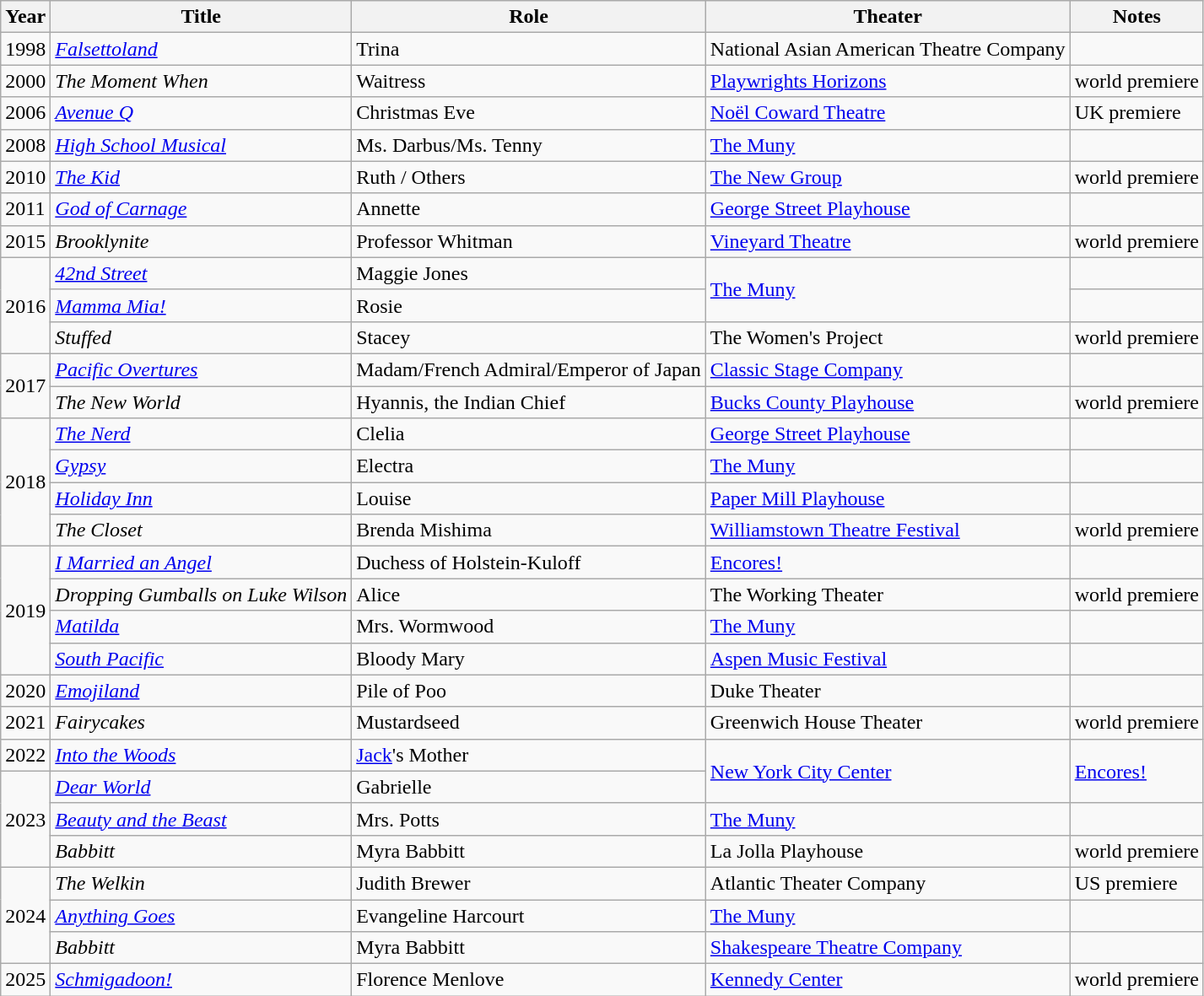<table class="wikitable sortable">
<tr>
<th>Year</th>
<th>Title</th>
<th>Role</th>
<th>Theater</th>
<th>Notes</th>
</tr>
<tr>
<td>1998</td>
<td><em><a href='#'>Falsettoland</a></em></td>
<td>Trina</td>
<td>National Asian American Theatre Company</td>
<td></td>
</tr>
<tr>
<td>2000</td>
<td><em>The Moment When</em></td>
<td>Waitress</td>
<td><a href='#'>Playwrights Horizons</a></td>
<td>world premiere</td>
</tr>
<tr>
<td>2006</td>
<td><em><a href='#'>Avenue Q</a></em></td>
<td>Christmas Eve</td>
<td><a href='#'>Noël Coward Theatre</a></td>
<td>UK premiere</td>
</tr>
<tr>
<td>2008</td>
<td><em><a href='#'>High School Musical</a></em></td>
<td>Ms. Darbus/Ms. Tenny</td>
<td><a href='#'>The Muny</a></td>
<td></td>
</tr>
<tr>
<td>2010</td>
<td><em><a href='#'>The Kid</a></em></td>
<td>Ruth / Others</td>
<td><a href='#'>The New Group</a></td>
<td>world premiere</td>
</tr>
<tr>
<td>2011</td>
<td><em><a href='#'>God of Carnage</a></em></td>
<td>Annette</td>
<td><a href='#'>George Street Playhouse</a></td>
<td></td>
</tr>
<tr>
<td>2015</td>
<td><em>Brooklynite</em></td>
<td>Professor Whitman</td>
<td><a href='#'>Vineyard Theatre</a></td>
<td>world premiere</td>
</tr>
<tr>
<td rowspan=3>2016</td>
<td><em><a href='#'>42nd Street</a></em></td>
<td>Maggie Jones</td>
<td rowspan=2><a href='#'>The Muny</a></td>
<td></td>
</tr>
<tr>
<td><em><a href='#'>Mamma Mia!</a></em></td>
<td>Rosie</td>
<td></td>
</tr>
<tr>
<td><em>Stuffed</em></td>
<td>Stacey</td>
<td>The Women's Project</td>
<td>world premiere</td>
</tr>
<tr>
<td rowspan=2>2017</td>
<td><em><a href='#'>Pacific Overtures</a></em></td>
<td>Madam/French Admiral/Emperor of Japan</td>
<td><a href='#'>Classic Stage Company</a></td>
<td></td>
</tr>
<tr>
<td><em>The New World</em></td>
<td>Hyannis, the Indian Chief</td>
<td><a href='#'>Bucks County Playhouse</a></td>
<td>world premiere</td>
</tr>
<tr>
<td rowspan=4>2018</td>
<td><em><a href='#'>The Nerd</a></em></td>
<td>Clelia</td>
<td><a href='#'>George Street Playhouse</a></td>
<td></td>
</tr>
<tr>
<td><em><a href='#'>Gypsy</a></em></td>
<td>Electra</td>
<td><a href='#'>The Muny</a></td>
<td></td>
</tr>
<tr>
<td><em><a href='#'>Holiday Inn</a></em></td>
<td>Louise</td>
<td><a href='#'>Paper Mill Playhouse</a></td>
<td></td>
</tr>
<tr>
<td><em>The Closet</em></td>
<td>Brenda Mishima</td>
<td><a href='#'>Williamstown Theatre Festival</a></td>
<td>world premiere</td>
</tr>
<tr>
<td rowspan=4>2019</td>
<td><em><a href='#'>I Married an Angel</a></em></td>
<td>Duchess of Holstein-Kuloff</td>
<td><a href='#'>Encores!</a></td>
<td></td>
</tr>
<tr>
<td><em>Dropping Gumballs on Luke Wilson</em></td>
<td>Alice</td>
<td>The Working Theater</td>
<td>world premiere</td>
</tr>
<tr>
<td><em><a href='#'>Matilda</a></em></td>
<td>Mrs. Wormwood</td>
<td><a href='#'>The Muny</a></td>
<td></td>
</tr>
<tr>
<td><em><a href='#'>South Pacific</a></em></td>
<td>Bloody Mary</td>
<td><a href='#'>Aspen Music Festival</a></td>
<td></td>
</tr>
<tr>
<td>2020</td>
<td><em><a href='#'>Emojiland</a></em></td>
<td>Pile of Poo</td>
<td>Duke Theater</td>
<td></td>
</tr>
<tr>
<td>2021</td>
<td><em>Fairycakes</em></td>
<td>Mustardseed</td>
<td>Greenwich House Theater</td>
<td>world premiere</td>
</tr>
<tr>
<td>2022</td>
<td><em><a href='#'>Into the Woods</a></em></td>
<td><a href='#'>Jack</a>'s Mother</td>
<td rowspan=2><a href='#'>New York City Center</a></td>
<td rowspan=2><a href='#'>Encores!</a></td>
</tr>
<tr>
<td rowspan=3>2023</td>
<td><em><a href='#'>Dear World</a></em></td>
<td>Gabrielle</td>
</tr>
<tr>
<td><em><a href='#'>Beauty and the Beast</a></em></td>
<td>Mrs. Potts</td>
<td><a href='#'>The Muny</a></td>
<td></td>
</tr>
<tr>
<td><em>Babbitt</em></td>
<td>Myra Babbitt</td>
<td>La Jolla Playhouse </td>
<td>world premiere</td>
</tr>
<tr>
<td rowspan=3>2024</td>
<td><em>The Welkin</em></td>
<td>Judith Brewer</td>
<td>Atlantic Theater Company </td>
<td>US premiere</td>
</tr>
<tr>
<td><em><a href='#'>Anything Goes</a></em></td>
<td>Evangeline Harcourt</td>
<td><a href='#'>The Muny</a></td>
<td></td>
</tr>
<tr>
<td><em>Babbitt</em></td>
<td>Myra Babbitt</td>
<td><a href='#'>Shakespeare Theatre Company</a></td>
<td></td>
</tr>
<tr>
<td>2025</td>
<td><em><a href='#'>Schmigadoon!</a></em></td>
<td>Florence Menlove</td>
<td><a href='#'>Kennedy Center</a></td>
<td>world premiere</td>
</tr>
</table>
